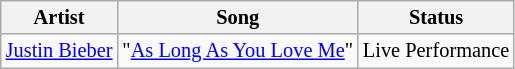<table class="wikitable" style="font-size: 85%">
<tr>
<th>Artist</th>
<th>Song</th>
<th>Status</th>
</tr>
<tr>
<td> <a href='#'>Justin Bieber</a></td>
<td>"<a href='#'>As Long As You Love Me</a>"</td>
<td>Live Performance</td>
</tr>
</table>
